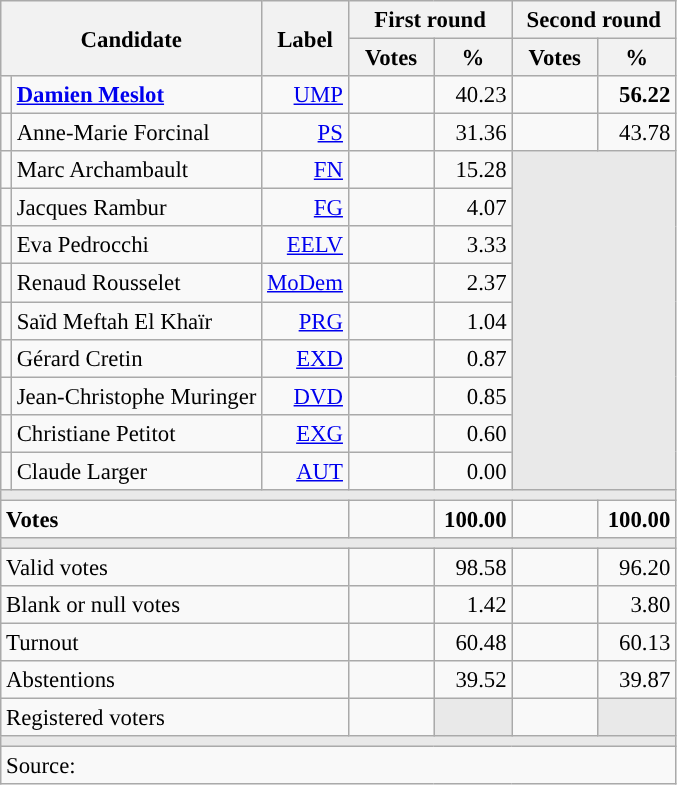<table class="wikitable" style="text-align:right;font-size:95%;">
<tr>
<th rowspan="2" colspan="2">Candidate</th>
<th rowspan="2">Label</th>
<th colspan="2">First round</th>
<th colspan="2">Second round</th>
</tr>
<tr>
<th style="width:50px;">Votes</th>
<th style="width:45px;">%</th>
<th style="width:50px;">Votes</th>
<th style="width:45px;">%</th>
</tr>
<tr>
<td style="color:inherit;background:"></td>
<td style="text-align:left;"><strong><a href='#'>Damien Meslot</a></strong></td>
<td><a href='#'>UMP</a></td>
<td></td>
<td>40.23</td>
<td><strong></strong></td>
<td><strong>56.22</strong></td>
</tr>
<tr>
<td style="color:inherit;background:"></td>
<td style="text-align:left;">Anne-Marie Forcinal</td>
<td><a href='#'>PS</a></td>
<td></td>
<td>31.36</td>
<td></td>
<td>43.78</td>
</tr>
<tr>
<td style="color:inherit;background:"></td>
<td style="text-align:left;">Marc Archambault</td>
<td><a href='#'>FN</a></td>
<td></td>
<td>15.28</td>
<td colspan="2" rowspan="9" style="background:#E9E9E9;"></td>
</tr>
<tr>
<td style="color:inherit;background:"></td>
<td style="text-align:left;">Jacques Rambur</td>
<td><a href='#'>FG</a></td>
<td></td>
<td>4.07</td>
</tr>
<tr>
<td style="color:inherit;background:"></td>
<td style="text-align:left;">Eva Pedrocchi</td>
<td><a href='#'>EELV</a></td>
<td></td>
<td>3.33</td>
</tr>
<tr>
<td style="color:inherit;background:"></td>
<td style="text-align:left;">Renaud Rousselet</td>
<td><a href='#'>MoDem</a></td>
<td></td>
<td>2.37</td>
</tr>
<tr>
<td style="color:inherit;background:"></td>
<td style="text-align:left;">Saïd Meftah El Khaïr</td>
<td><a href='#'>PRG</a></td>
<td></td>
<td>1.04</td>
</tr>
<tr>
<td style="color:inherit;background:"></td>
<td style="text-align:left;">Gérard Cretin</td>
<td><a href='#'>EXD</a></td>
<td></td>
<td>0.87</td>
</tr>
<tr>
<td style="color:inherit;background:"></td>
<td style="text-align:left;">Jean-Christophe Muringer</td>
<td><a href='#'>DVD</a></td>
<td></td>
<td>0.85</td>
</tr>
<tr>
<td style="color:inherit;background:"></td>
<td style="text-align:left;">Christiane Petitot</td>
<td><a href='#'>EXG</a></td>
<td></td>
<td>0.60</td>
</tr>
<tr>
<td style="color:inherit;background:"></td>
<td style="text-align:left;">Claude Larger</td>
<td><a href='#'>AUT</a></td>
<td></td>
<td>0.00</td>
</tr>
<tr>
<td colspan="7" style="background:#E9E9E9;"></td>
</tr>
<tr style="font-weight:bold;">
<td colspan="3" style="text-align:left;">Votes</td>
<td></td>
<td>100.00</td>
<td></td>
<td>100.00</td>
</tr>
<tr>
<td colspan="7" style="background:#E9E9E9;"></td>
</tr>
<tr>
<td colspan="3" style="text-align:left;">Valid votes</td>
<td></td>
<td>98.58</td>
<td></td>
<td>96.20</td>
</tr>
<tr>
<td colspan="3" style="text-align:left;">Blank or null votes</td>
<td></td>
<td>1.42</td>
<td></td>
<td>3.80</td>
</tr>
<tr>
<td colspan="3" style="text-align:left;">Turnout</td>
<td></td>
<td>60.48</td>
<td></td>
<td>60.13</td>
</tr>
<tr>
<td colspan="3" style="text-align:left;">Abstentions</td>
<td></td>
<td>39.52</td>
<td></td>
<td>39.87</td>
</tr>
<tr>
<td colspan="3" style="text-align:left;">Registered voters</td>
<td></td>
<td style="background:#E9E9E9;"></td>
<td></td>
<td style="background:#E9E9E9;"></td>
</tr>
<tr>
<td colspan="7" style="background:#E9E9E9;"></td>
</tr>
<tr>
<td colspan="7" style="text-align:left;">Source: </td>
</tr>
</table>
